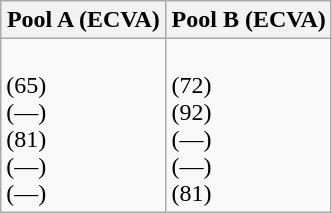<table class="wikitable">
<tr>
<th width=50%>Pool A (ECVA)</th>
<th width=50%>Pool B (ECVA)</th>
</tr>
<tr>
<td><br> (65)<br>
 (—)<br>
 (81)<br>
 (—)<br>
 (—)</td>
<td><br> (72)<br>
 (92)<br>
 (—)<br>
 (—)<br>
 (81)</td>
</tr>
</table>
